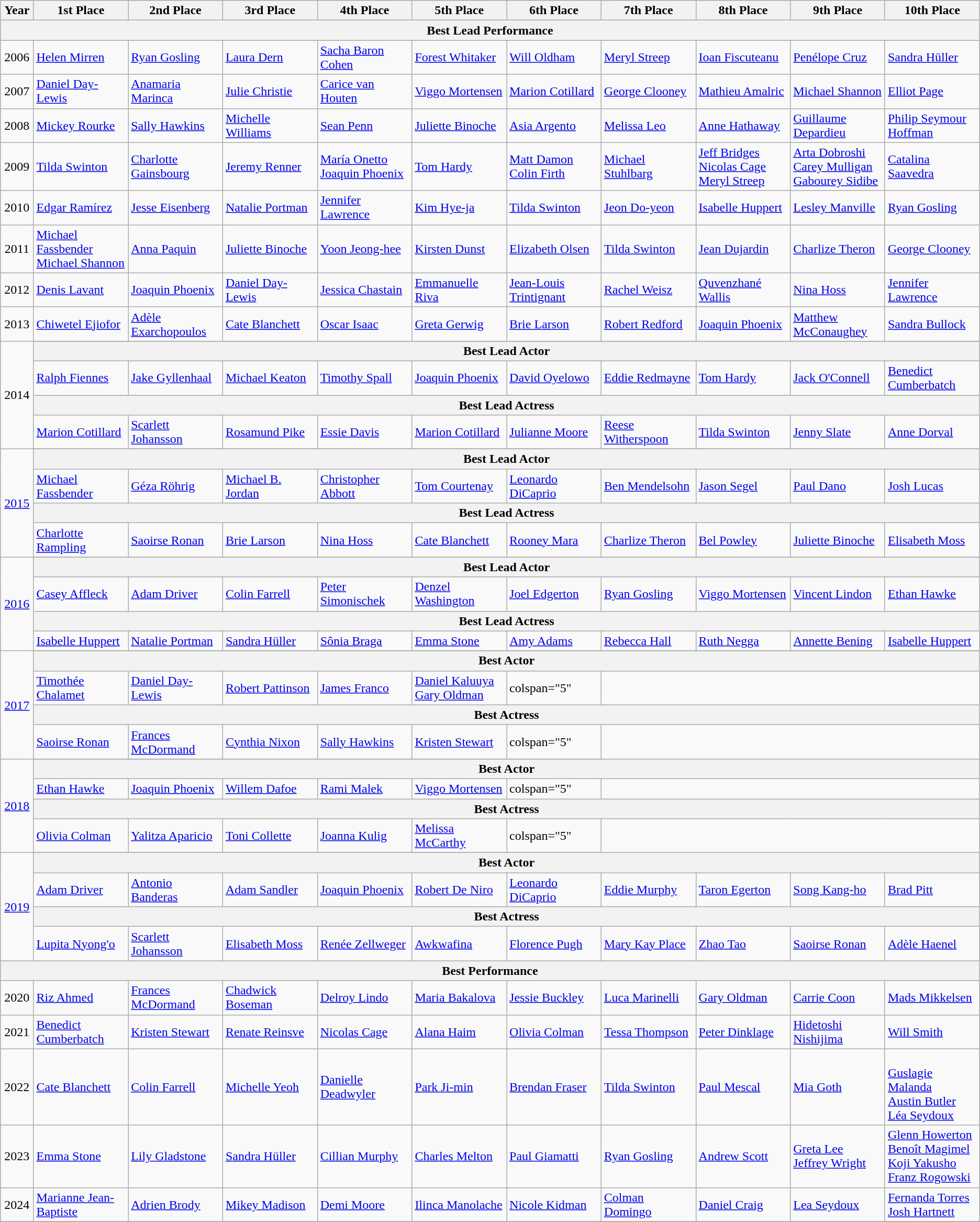<table class="wikitable">
<tr>
<th scope="col" width="3%">Year</th>
<th scope="col" width="9%">1st Place</th>
<th scope="col" width="9%">2nd Place</th>
<th scope="col" width="9%">3rd Place</th>
<th scope="col" width="9%">4th Place</th>
<th scope="col" width="9%">5th Place</th>
<th scope="col" width="9%">6th Place</th>
<th scope="col" width="9%">7th Place</th>
<th scope="col" width="9%">8th Place</th>
<th scope="col" width="9%">9th Place</th>
<th scope="col" width="9%">10th Place</th>
</tr>
<tr>
<th colspan="11" align="center">Best Lead Performance</th>
</tr>
<tr>
<td align="center">2006</td>
<td><a href='#'>Helen Mirren</a><br></td>
<td><a href='#'>Ryan Gosling</a><br></td>
<td><a href='#'>Laura Dern</a><br></td>
<td><a href='#'>Sacha Baron Cohen</a><br></td>
<td><a href='#'>Forest Whitaker</a><br></td>
<td><a href='#'>Will Oldham</a><br></td>
<td><a href='#'>Meryl Streep</a><br></td>
<td><a href='#'>Ioan Fiscuteanu</a><br></td>
<td><a href='#'>Penélope Cruz</a><br></td>
<td><a href='#'>Sandra Hüller</a><br></td>
</tr>
<tr>
<td align="center">2007</td>
<td><a href='#'>Daniel Day-Lewis</a><br></td>
<td><a href='#'>Anamaria Marinca</a><br></td>
<td><a href='#'>Julie Christie</a><br></td>
<td><a href='#'>Carice van Houten</a><br></td>
<td><a href='#'>Viggo Mortensen</a><br></td>
<td><a href='#'>Marion Cotillard</a><br></td>
<td><a href='#'>George Clooney</a><br></td>
<td><a href='#'>Mathieu Amalric</a><br></td>
<td><a href='#'>Michael Shannon</a><br></td>
<td><a href='#'>Elliot Page</a><br></td>
</tr>
<tr>
<td align="center">2008</td>
<td><a href='#'>Mickey Rourke</a><br></td>
<td><a href='#'>Sally Hawkins</a><br></td>
<td><a href='#'>Michelle Williams</a><br></td>
<td><a href='#'>Sean Penn</a><br></td>
<td><a href='#'>Juliette Binoche</a><br></td>
<td><a href='#'>Asia Argento</a><br></td>
<td><a href='#'>Melissa Leo</a><br></td>
<td><a href='#'>Anne Hathaway</a><br></td>
<td><a href='#'>Guillaume Depardieu</a><br></td>
<td><a href='#'>Philip Seymour Hoffman</a><br></td>
</tr>
<tr>
<td align="center">2009</td>
<td><a href='#'>Tilda Swinton</a><br></td>
<td><a href='#'>Charlotte Gainsbourg</a><br></td>
<td><a href='#'>Jeremy Renner</a><br></td>
<td><a href='#'>María Onetto</a> <br><a href='#'>Joaquin Phoenix</a> </td>
<td><a href='#'>Tom Hardy</a><br></td>
<td><a href='#'>Matt Damon</a> <br><a href='#'>Colin Firth</a> </td>
<td><a href='#'>Michael Stuhlbarg</a><br></td>
<td><a href='#'>Jeff Bridges</a> <br><a href='#'>Nicolas Cage</a> <br><a href='#'>Meryl Streep</a> </td>
<td><a href='#'>Arta Dobroshi</a> <br><a href='#'>Carey Mulligan</a> <br><a href='#'>Gabourey Sidibe</a> </td>
<td><a href='#'>Catalina Saavedra</a><br></td>
</tr>
<tr>
<td align="center">2010</td>
<td><a href='#'>Edgar Ramírez</a><br></td>
<td><a href='#'>Jesse Eisenberg</a><br></td>
<td><a href='#'>Natalie Portman</a><br></td>
<td><a href='#'>Jennifer Lawrence</a><br></td>
<td><a href='#'>Kim Hye-ja</a><br></td>
<td><a href='#'>Tilda Swinton</a><br></td>
<td><a href='#'>Jeon Do-yeon</a><br></td>
<td><a href='#'>Isabelle Huppert</a><br></td>
<td><a href='#'>Lesley Manville</a><br></td>
<td><a href='#'>Ryan Gosling</a><br></td>
</tr>
<tr>
<td align="center">2011</td>
<td><a href='#'>Michael Fassbender</a> <br><a href='#'>Michael Shannon</a><br></td>
<td><a href='#'>Anna Paquin</a><br></td>
<td><a href='#'>Juliette Binoche</a><br></td>
<td><a href='#'>Yoon Jeong-hee</a><br></td>
<td><a href='#'>Kirsten Dunst</a><br></td>
<td><a href='#'>Elizabeth Olsen</a><br></td>
<td><a href='#'>Tilda Swinton</a><br></td>
<td><a href='#'>Jean Dujardin</a><br></td>
<td><a href='#'>Charlize Theron</a><br></td>
<td><a href='#'>George Clooney</a><br></td>
</tr>
<tr>
<td align="center">2012</td>
<td><a href='#'>Denis Lavant</a><br></td>
<td><a href='#'>Joaquin Phoenix</a><br></td>
<td><a href='#'>Daniel Day-Lewis</a><br></td>
<td><a href='#'>Jessica Chastain</a><br></td>
<td><a href='#'>Emmanuelle Riva</a><br></td>
<td><a href='#'>Jean-Louis Trintignant</a><br></td>
<td><a href='#'>Rachel Weisz</a><br></td>
<td><a href='#'>Quvenzhané Wallis</a><br></td>
<td><a href='#'>Nina Hoss</a><br></td>
<td><a href='#'>Jennifer Lawrence</a><br></td>
</tr>
<tr>
<td align="center">2013</td>
<td><a href='#'>Chiwetel Ejiofor</a><br></td>
<td><a href='#'>Adèle Exarchopoulos</a><br></td>
<td><a href='#'>Cate Blanchett</a><br></td>
<td><a href='#'>Oscar Isaac</a><br></td>
<td><a href='#'>Greta Gerwig</a><br></td>
<td><a href='#'>Brie Larson</a><br></td>
<td><a href='#'>Robert Redford</a><br></td>
<td><a href='#'>Joaquin Phoenix</a><br></td>
<td><a href='#'>Matthew McConaughey</a><br></td>
<td><a href='#'>Sandra Bullock</a><br></td>
</tr>
<tr>
<td align="center" rowspan="5">2014</td>
</tr>
<tr>
<th colspan="10" align="center">Best Lead Actor</th>
</tr>
<tr>
<td><a href='#'>Ralph Fiennes</a><br></td>
<td><a href='#'>Jake Gyllenhaal</a><br></td>
<td><a href='#'>Michael Keaton</a><br></td>
<td><a href='#'>Timothy Spall</a><br></td>
<td><a href='#'>Joaquin Phoenix</a><br></td>
<td><a href='#'>David Oyelowo</a><br></td>
<td><a href='#'>Eddie Redmayne</a><br></td>
<td><a href='#'>Tom Hardy</a><br></td>
<td><a href='#'>Jack O'Connell</a><br></td>
<td><a href='#'>Benedict Cumberbatch</a><br></td>
</tr>
<tr>
<th colspan="10" align="center">Best Lead Actress</th>
</tr>
<tr>
<td><a href='#'>Marion Cotillard</a><br></td>
<td><a href='#'>Scarlett Johansson</a><br></td>
<td><a href='#'>Rosamund Pike</a><br></td>
<td><a href='#'>Essie Davis</a><br></td>
<td><a href='#'>Marion Cotillard</a><br></td>
<td><a href='#'>Julianne Moore</a><br></td>
<td><a href='#'>Reese Witherspoon</a><br></td>
<td><a href='#'>Tilda Swinton</a><br></td>
<td><a href='#'>Jenny Slate</a><br></td>
<td><a href='#'>Anne Dorval</a><br></td>
</tr>
<tr>
<td align="center" rowspan="5"><a href='#'>2015</a></td>
</tr>
<tr>
<th colspan="10" align="center">Best Lead Actor</th>
</tr>
<tr>
<td><a href='#'>Michael Fassbender</a><br></td>
<td><a href='#'>Géza Röhrig</a><br></td>
<td><a href='#'>Michael B. Jordan</a><br></td>
<td><a href='#'>Christopher Abbott</a><br></td>
<td><a href='#'>Tom Courtenay</a><br></td>
<td><a href='#'>Leonardo DiCaprio</a><br></td>
<td><a href='#'>Ben Mendelsohn</a><br></td>
<td><a href='#'>Jason Segel</a><br></td>
<td><a href='#'>Paul Dano</a><br></td>
<td><a href='#'>Josh Lucas</a><br></td>
</tr>
<tr>
<th colspan="10" align="center">Best Lead Actress</th>
</tr>
<tr>
<td><a href='#'>Charlotte Rampling</a><br></td>
<td><a href='#'>Saoirse Ronan</a><br></td>
<td><a href='#'>Brie Larson</a><br></td>
<td><a href='#'>Nina Hoss</a><br></td>
<td><a href='#'>Cate Blanchett</a><br></td>
<td><a href='#'>Rooney Mara</a><br></td>
<td><a href='#'>Charlize Theron</a><br></td>
<td><a href='#'>Bel Powley</a><br></td>
<td><a href='#'>Juliette Binoche</a><br></td>
<td><a href='#'>Elisabeth Moss</a><br></td>
</tr>
<tr>
<td align="center" rowspan="5"><a href='#'>2016</a></td>
</tr>
<tr>
<th colspan="10" align="center">Best Lead Actor</th>
</tr>
<tr>
<td><a href='#'>Casey Affleck</a><br></td>
<td><a href='#'>Adam Driver</a><br></td>
<td><a href='#'>Colin Farrell</a><br></td>
<td><a href='#'>Peter Simonischek</a><br></td>
<td><a href='#'>Denzel Washington</a><br></td>
<td><a href='#'>Joel Edgerton</a><br></td>
<td><a href='#'>Ryan Gosling</a><br></td>
<td><a href='#'>Viggo Mortensen</a><br></td>
<td><a href='#'>Vincent Lindon</a><br></td>
<td><a href='#'>Ethan Hawke</a><br></td>
</tr>
<tr>
<th colspan="10" align="center">Best Lead Actress</th>
</tr>
<tr>
<td><a href='#'>Isabelle Huppert</a><br></td>
<td><a href='#'>Natalie Portman</a><br></td>
<td><a href='#'>Sandra Hüller</a><br></td>
<td><a href='#'>Sônia Braga</a><br></td>
<td><a href='#'>Emma Stone</a><br></td>
<td><a href='#'>Amy Adams</a><br></td>
<td><a href='#'>Rebecca Hall</a><br></td>
<td><a href='#'>Ruth Negga</a><br></td>
<td><a href='#'>Annette Bening</a><br></td>
<td><a href='#'>Isabelle Huppert</a><br></td>
</tr>
<tr>
<td align="center" rowspan="5"><a href='#'>2017</a></td>
</tr>
<tr>
<th colspan="10" align="center">Best Actor</th>
</tr>
<tr>
<td><a href='#'>Timothée Chalamet</a><br></td>
<td><a href='#'>Daniel Day-Lewis</a><br></td>
<td><a href='#'>Robert Pattinson</a><br></td>
<td><a href='#'>James Franco</a><br></td>
<td><a href='#'>Daniel Kaluuya</a> <br><a href='#'>Gary Oldman</a> </td>
<td>colspan="5" </td>
</tr>
<tr>
<th colspan="10" align="center">Best Actress</th>
</tr>
<tr>
<td><a href='#'>Saoirse Ronan</a><br></td>
<td><a href='#'>Frances McDormand</a><br></td>
<td><a href='#'>Cynthia Nixon</a><br></td>
<td><a href='#'>Sally Hawkins</a><br></td>
<td><a href='#'>Kristen Stewart</a><br></td>
<td>colspan="5" </td>
</tr>
<tr>
<td align="center" rowspan="5"><a href='#'>2018</a></td>
</tr>
<tr>
<th colspan="10" align="center">Best Actor</th>
</tr>
<tr>
<td><a href='#'>Ethan Hawke</a><br></td>
<td><a href='#'>Joaquin Phoenix</a><br></td>
<td><a href='#'>Willem Dafoe</a><br></td>
<td><a href='#'>Rami Malek</a><br></td>
<td><a href='#'>Viggo Mortensen</a><br></td>
<td>colspan="5" </td>
</tr>
<tr>
<th colspan="10" align="center">Best Actress</th>
</tr>
<tr>
<td><a href='#'>Olivia Colman</a><br></td>
<td><a href='#'>Yalitza Aparicio</a><br></td>
<td><a href='#'>Toni Collette</a><br></td>
<td><a href='#'>Joanna Kulig</a><br></td>
<td><a href='#'>Melissa McCarthy</a><br></td>
<td>colspan="5" </td>
</tr>
<tr>
<td align="center" rowspan="5"><a href='#'>2019</a></td>
</tr>
<tr>
<th colspan="10" align="center">Best Actor</th>
</tr>
<tr>
<td><a href='#'>Adam Driver</a><br></td>
<td><a href='#'>Antonio Banderas</a><br></td>
<td><a href='#'>Adam Sandler</a><br></td>
<td><a href='#'>Joaquin Phoenix</a><br></td>
<td><a href='#'>Robert De Niro</a><br></td>
<td><a href='#'>Leonardo DiCaprio</a><br></td>
<td><a href='#'>Eddie Murphy</a><br></td>
<td><a href='#'>Taron Egerton</a><br></td>
<td><a href='#'>Song Kang-ho</a><br></td>
<td><a href='#'>Brad Pitt</a><br></td>
</tr>
<tr>
<th colspan="10" align="center">Best Actress</th>
</tr>
<tr>
<td><a href='#'>Lupita Nyong'o</a><br></td>
<td><a href='#'>Scarlett Johansson</a><br></td>
<td><a href='#'>Elisabeth Moss</a><br></td>
<td><a href='#'>Renée Zellweger</a><br></td>
<td><a href='#'>Awkwafina</a><br></td>
<td><a href='#'>Florence Pugh</a><br></td>
<td><a href='#'>Mary Kay Place</a><br></td>
<td><a href='#'>Zhao Tao</a><br></td>
<td><a href='#'>Saoirse Ronan</a><br></td>
<td><a href='#'>Adèle Haenel</a><br></td>
</tr>
<tr>
<th colspan="11" align="center">Best Performance</th>
</tr>
<tr>
<td align="center">2020</td>
<td><a href='#'>Riz Ahmed</a><br></td>
<td><a href='#'>Frances McDormand</a><br></td>
<td><a href='#'>Chadwick Boseman</a><br></td>
<td><a href='#'>Delroy Lindo</a><br></td>
<td><a href='#'>Maria Bakalova</a><br></td>
<td><a href='#'>Jessie Buckley</a><br></td>
<td><a href='#'>Luca Marinelli</a><br></td>
<td><a href='#'>Gary Oldman</a><br></td>
<td><a href='#'>Carrie Coon</a><br></td>
<td><a href='#'>Mads Mikkelsen</a><br></td>
</tr>
<tr>
<td align="center">2021</td>
<td><a href='#'>Benedict Cumberbatch</a><br></td>
<td><a href='#'>Kristen Stewart</a><br></td>
<td><a href='#'>Renate Reinsve</a><br></td>
<td><a href='#'>Nicolas Cage</a><br></td>
<td><a href='#'>Alana Haim</a><br></td>
<td><a href='#'>Olivia Colman</a><br></td>
<td><a href='#'>Tessa Thompson</a><br></td>
<td><a href='#'>Peter Dinklage</a><br></td>
<td><a href='#'>Hidetoshi Nishijima</a><br></td>
<td><a href='#'>Will Smith</a><br></td>
</tr>
<tr>
<td align="center">2022</td>
<td><a href='#'>Cate Blanchett</a><br></td>
<td><a href='#'>Colin Farrell</a><br></td>
<td><a href='#'>Michelle Yeoh</a><br></td>
<td><a href='#'>Danielle Deadwyler</a><br></td>
<td><a href='#'>Park Ji-min</a><br></td>
<td><a href='#'>Brendan Fraser</a><br></td>
<td><a href='#'>Tilda Swinton</a><br></td>
<td><a href='#'>Paul Mescal</a><br></td>
<td><a href='#'>Mia Goth</a><br></td>
<td><br><a href='#'>Guslagie Malanda</a> <br><a href='#'>Austin Butler</a> <br><a href='#'>Léa Seydoux</a> </td>
</tr>
<tr>
<td align="center">2023</td>
<td><a href='#'>Emma Stone</a><br></td>
<td><a href='#'>Lily Gladstone</a><br></td>
<td><a href='#'>Sandra Hüller</a><br></td>
<td><a href='#'>Cillian Murphy</a><br></td>
<td><a href='#'>Charles Melton</a><br></td>
<td><a href='#'>Paul Giamatti</a><br></td>
<td><a href='#'>Ryan Gosling</a><br></td>
<td><a href='#'>Andrew Scott</a><br></td>
<td><a href='#'>Greta Lee</a> <br><a href='#'>Jeffrey Wright</a> </td>
<td><a href='#'>Glenn Howerton</a> <br><a href='#'>Benoît Magimel</a> <br><a href='#'>Koji Yakusho</a> <br><a href='#'>Franz Rogowski</a> </td>
</tr>
<tr>
<td align="center">2024</td>
<td><a href='#'>Marianne Jean-Baptiste</a><br></td>
<td><a href='#'>Adrien Brody</a><br></td>
<td><a href='#'>Mikey Madison</a><br></td>
<td><a href='#'>Demi Moore</a><br></td>
<td><a href='#'>Ilinca Manolache</a><br></td>
<td><a href='#'>Nicole Kidman</a><br></td>
<td><a href='#'>Colman Domingo</a><br></td>
<td><a href='#'>Daniel Craig</a><br></td>
<td><a href='#'>Lea Seydoux</a><br></td>
<td><a href='#'>Fernanda Torres</a> <br><a href='#'>Josh Hartnett</a> </td>
</tr>
<tr>
</tr>
</table>
